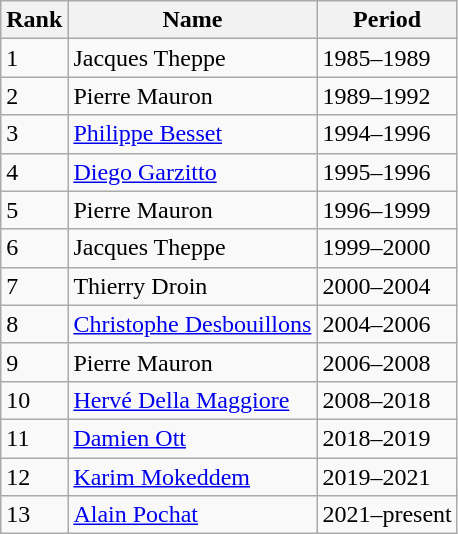<table class="wikitable">
<tr>
<th>Rank</th>
<th>Name</th>
<th>Period</th>
</tr>
<tr>
<td>1</td>
<td> Jacques Theppe</td>
<td>1985–1989</td>
</tr>
<tr>
<td>2</td>
<td> Pierre Mauron</td>
<td>1989–1992</td>
</tr>
<tr>
<td>3</td>
<td> <a href='#'>Philippe Besset</a></td>
<td>1994–1996</td>
</tr>
<tr>
<td>4</td>
<td> <a href='#'>Diego Garzitto</a></td>
<td>1995–1996</td>
</tr>
<tr>
<td>5</td>
<td> Pierre Mauron</td>
<td>1996–1999</td>
</tr>
<tr>
<td>6</td>
<td> Jacques Theppe</td>
<td>1999–2000</td>
</tr>
<tr>
<td>7</td>
<td> Thierry Droin</td>
<td>2000–2004</td>
</tr>
<tr>
<td>8</td>
<td> <a href='#'>Christophe Desbouillons</a></td>
<td>2004–2006</td>
</tr>
<tr>
<td>9</td>
<td> Pierre Mauron</td>
<td>2006–2008</td>
</tr>
<tr>
<td>10</td>
<td> <a href='#'>Hervé Della Maggiore</a></td>
<td>2008–2018</td>
</tr>
<tr>
<td>11</td>
<td> <a href='#'>Damien Ott</a></td>
<td>2018–2019</td>
</tr>
<tr>
<td>12</td>
<td> <a href='#'>Karim Mokeddem</a></td>
<td>2019–2021</td>
</tr>
<tr>
<td>13</td>
<td> <a href='#'>Alain Pochat</a></td>
<td>2021–present</td>
</tr>
</table>
